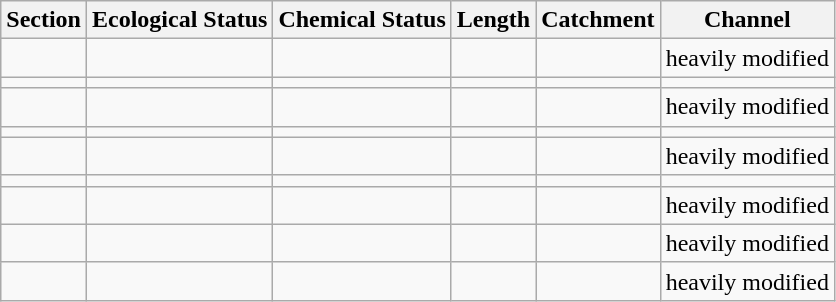<table class="wikitable">
<tr>
<th>Section</th>
<th>Ecological Status</th>
<th>Chemical Status</th>
<th>Length</th>
<th>Catchment</th>
<th>Channel</th>
</tr>
<tr>
<td></td>
<td></td>
<td></td>
<td></td>
<td></td>
<td>heavily modified</td>
</tr>
<tr>
<td></td>
<td></td>
<td></td>
<td></td>
<td></td>
<td></td>
</tr>
<tr>
<td></td>
<td></td>
<td></td>
<td></td>
<td></td>
<td>heavily modified</td>
</tr>
<tr>
<td></td>
<td></td>
<td></td>
<td></td>
<td></td>
<td></td>
</tr>
<tr>
<td></td>
<td></td>
<td></td>
<td></td>
<td></td>
<td>heavily modified</td>
</tr>
<tr>
<td></td>
<td></td>
<td></td>
<td></td>
<td></td>
<td></td>
</tr>
<tr>
<td></td>
<td></td>
<td></td>
<td></td>
<td></td>
<td>heavily modified</td>
</tr>
<tr>
<td></td>
<td></td>
<td></td>
<td></td>
<td></td>
<td>heavily modified</td>
</tr>
<tr>
<td></td>
<td></td>
<td></td>
<td></td>
<td></td>
<td>heavily modified</td>
</tr>
</table>
